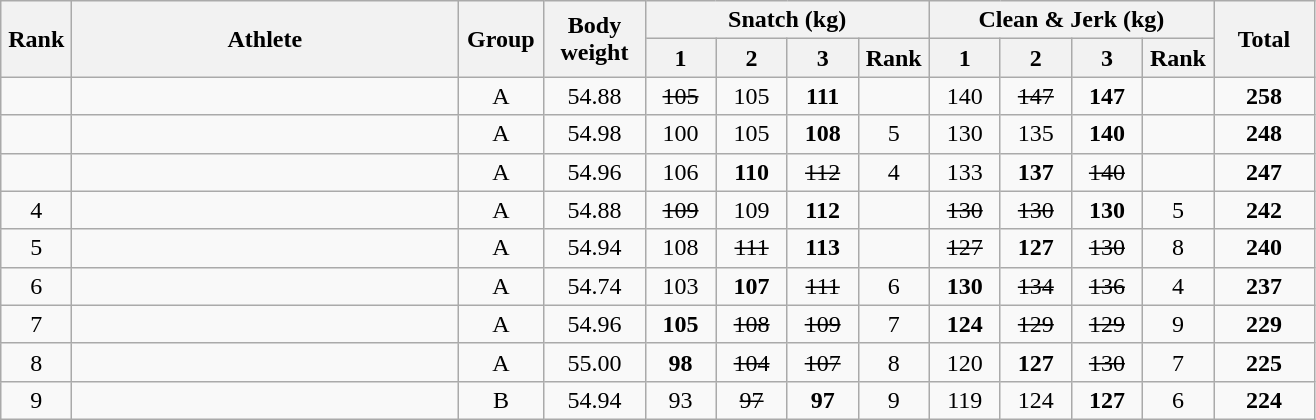<table class = "wikitable" style="text-align:center;">
<tr>
<th rowspan=2 width=40>Rank</th>
<th rowspan=2 width=250>Athlete</th>
<th rowspan=2 width=50>Group</th>
<th rowspan=2 width=60>Body weight</th>
<th colspan=4>Snatch (kg)</th>
<th colspan=4>Clean & Jerk (kg)</th>
<th rowspan=2 width=60>Total</th>
</tr>
<tr>
<th width=40>1</th>
<th width=40>2</th>
<th width=40>3</th>
<th width=40>Rank</th>
<th width=40>1</th>
<th width=40>2</th>
<th width=40>3</th>
<th width=40>Rank</th>
</tr>
<tr>
<td></td>
<td align=left></td>
<td>A</td>
<td>54.88</td>
<td><s>105</s></td>
<td>105</td>
<td><strong>111</strong></td>
<td></td>
<td>140</td>
<td><s>147</s></td>
<td><strong>147</strong></td>
<td></td>
<td><strong>258</strong></td>
</tr>
<tr>
<td></td>
<td align=left></td>
<td>A</td>
<td>54.98</td>
<td>100</td>
<td>105</td>
<td><strong>108</strong></td>
<td>5</td>
<td>130</td>
<td>135</td>
<td><strong>140</strong></td>
<td></td>
<td><strong>248</strong></td>
</tr>
<tr>
<td></td>
<td align=left></td>
<td>A</td>
<td>54.96</td>
<td>106</td>
<td><strong>110</strong></td>
<td><s>112</s></td>
<td>4</td>
<td>133</td>
<td><strong>137</strong></td>
<td><s>140</s></td>
<td></td>
<td><strong>247</strong></td>
</tr>
<tr>
<td>4</td>
<td align=left></td>
<td>A</td>
<td>54.88</td>
<td><s>109</s></td>
<td>109</td>
<td><strong>112</strong></td>
<td></td>
<td><s>130</s></td>
<td><s>130</s></td>
<td><strong>130</strong></td>
<td>5</td>
<td><strong>242</strong></td>
</tr>
<tr>
<td>5</td>
<td align=left></td>
<td>A</td>
<td>54.94</td>
<td>108</td>
<td><s>111</s></td>
<td><strong>113</strong></td>
<td></td>
<td><s>127</s></td>
<td><strong>127</strong></td>
<td><s>130</s></td>
<td>8</td>
<td><strong>240</strong></td>
</tr>
<tr>
<td>6</td>
<td align=left></td>
<td>A</td>
<td>54.74</td>
<td>103</td>
<td><strong>107</strong></td>
<td><s>111</s></td>
<td>6</td>
<td><strong>130</strong></td>
<td><s>134</s></td>
<td><s>136</s></td>
<td>4</td>
<td><strong>237</strong></td>
</tr>
<tr>
<td>7</td>
<td align=left></td>
<td>A</td>
<td>54.96</td>
<td><strong>105</strong></td>
<td><s>108</s></td>
<td><s>109</s></td>
<td>7</td>
<td><strong>124</strong></td>
<td><s>129</s></td>
<td><s>129</s></td>
<td>9</td>
<td><strong>229</strong></td>
</tr>
<tr>
<td>8</td>
<td align=left></td>
<td>A</td>
<td>55.00</td>
<td><strong>98</strong></td>
<td><s>104</s></td>
<td><s>107</s></td>
<td>8</td>
<td>120</td>
<td><strong>127</strong></td>
<td><s>130</s></td>
<td>7</td>
<td><strong>225</strong></td>
</tr>
<tr>
<td>9</td>
<td align=left></td>
<td>B</td>
<td>54.94</td>
<td>93</td>
<td><s>97</s></td>
<td><strong>97</strong></td>
<td>9</td>
<td>119</td>
<td>124</td>
<td><strong>127</strong></td>
<td>6</td>
<td><strong>224</strong></td>
</tr>
</table>
